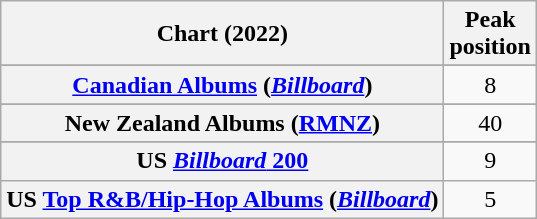<table class="wikitable sortable plainrowheaders" style="text-align:center">
<tr>
<th scope="col">Chart (2022)</th>
<th scope="col">Peak<br>position</th>
</tr>
<tr>
</tr>
<tr>
</tr>
<tr>
<th scope="row"><a href='#'>Canadian Albums</a> (<em><a href='#'>Billboard</a></em>)</th>
<td>8</td>
</tr>
<tr>
</tr>
<tr>
<th scope="row">New Zealand Albums (<a href='#'>RMNZ</a>)</th>
<td>40</td>
</tr>
<tr>
</tr>
<tr>
</tr>
<tr>
<th scope="row">US <a href='#'><em>Billboard</em> 200</a></th>
<td>9</td>
</tr>
<tr>
<th scope="row">US <a href='#'>Top R&B/Hip-Hop Albums</a> (<em><a href='#'>Billboard</a></em>)</th>
<td>5</td>
</tr>
</table>
